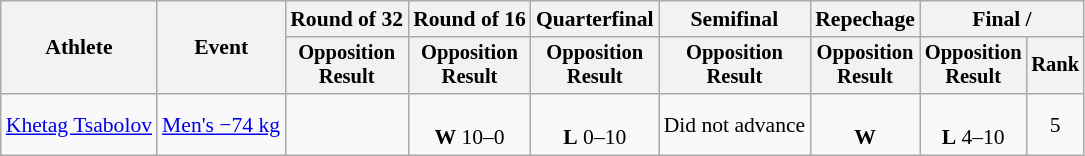<table class="wikitable" style="font-size:90%">
<tr>
<th rowspan=2>Athlete</th>
<th rowspan=2>Event</th>
<th>Round of 32</th>
<th>Round of 16</th>
<th>Quarterfinal</th>
<th>Semifinal</th>
<th>Repechage</th>
<th colspan=2>Final / </th>
</tr>
<tr style="font-size: 95%">
<th>Opposition<br>Result</th>
<th>Opposition<br>Result</th>
<th>Opposition<br>Result</th>
<th>Opposition<br>Result</th>
<th>Opposition<br>Result</th>
<th>Opposition<br>Result</th>
<th>Rank</th>
</tr>
<tr align=center>
<td align=left><a href='#'>Khetag Tsabolov</a></td>
<td align=left><a href='#'>Men's −74 kg</a></td>
<td></td>
<td><br><strong>W</strong> 10–0</td>
<td><br><strong>L</strong> 0–10</td>
<td>Did not advance</td>
<td><br><strong>W</strong> </td>
<td><br><strong>L</strong> 4–10</td>
<td>5</td>
</tr>
</table>
